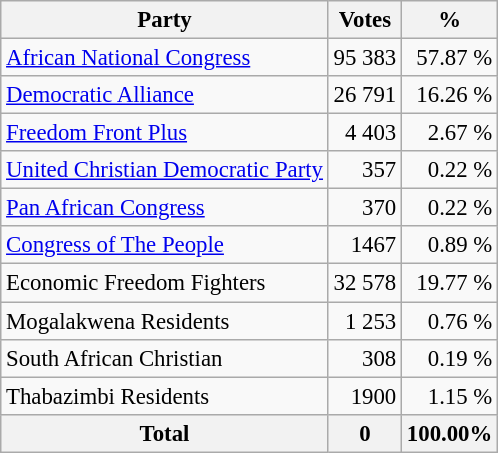<table class="wikitable" style="font-size: 95%; text-align: right">
<tr>
<th>Party</th>
<th>Votes</th>
<th>%</th>
</tr>
<tr>
<td align=left><a href='#'>African National Congress</a></td>
<td>95 383</td>
<td>57.87 %</td>
</tr>
<tr>
<td align=left><a href='#'>Democratic Alliance</a></td>
<td>26 791</td>
<td>16.26 %</td>
</tr>
<tr>
<td align=left><a href='#'>Freedom Front Plus</a></td>
<td>4 403</td>
<td>2.67 %</td>
</tr>
<tr>
<td align="left"><a href='#'>United Christian Democratic Party</a></td>
<td>357</td>
<td>0.22 %</td>
</tr>
<tr>
<td align="left"><a href='#'>Pan African Congress</a></td>
<td>370</td>
<td>0.22 %</td>
</tr>
<tr>
<td align="left"><a href='#'>Congress of The People</a></td>
<td>1467</td>
<td>0.89 %</td>
</tr>
<tr>
<td align="left">Economic Freedom Fighters</td>
<td>32 578</td>
<td>19.77 %</td>
</tr>
<tr>
<td align="left">Mogalakwena Residents</td>
<td>1 253</td>
<td>0.76 %</td>
</tr>
<tr>
<td align="left">South African Christian</td>
<td>308</td>
<td>0.19 %</td>
</tr>
<tr>
<td align="left">Thabazimbi Residents</td>
<td>1900</td>
<td>1.15 %</td>
</tr>
<tr>
<th align="left">Total</th>
<th>0</th>
<th>100.00%</th>
</tr>
</table>
